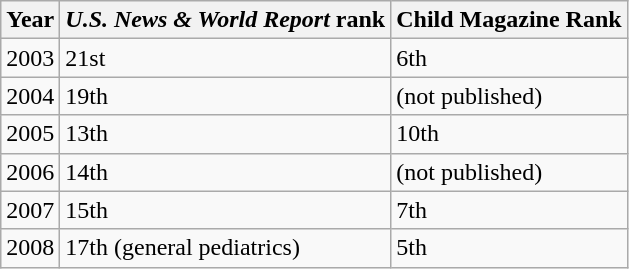<table class="wikitable" border="1">
<tr>
<th>Year</th>
<th><em>U.S. News & World Report</em> rank</th>
<th>Child Magazine Rank</th>
</tr>
<tr>
<td>2003</td>
<td>21st</td>
<td>6th</td>
</tr>
<tr>
<td>2004</td>
<td>19th</td>
<td>(not published)</td>
</tr>
<tr>
<td>2005</td>
<td>13th</td>
<td>10th</td>
</tr>
<tr>
<td>2006</td>
<td>14th</td>
<td>(not published)</td>
</tr>
<tr>
<td>2007</td>
<td>15th</td>
<td>7th</td>
</tr>
<tr>
<td>2008</td>
<td>17th (general pediatrics)</td>
<td>5th</td>
</tr>
</table>
